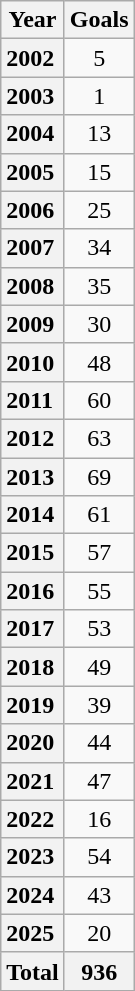<table class="wikitable plainrowheaders sortable" style="text-align:center">
<tr>
<th>Year</th>
<th>Goals</th>
</tr>
<tr>
<th scope="row" style="text-align:left">2002</th>
<td>5</td>
</tr>
<tr>
<th scope="row" style="text-align:left">2003</th>
<td>1</td>
</tr>
<tr>
<th scope="row" style="text-align:left">2004</th>
<td>13</td>
</tr>
<tr>
<th scope="row" style="text-align:left">2005</th>
<td>15</td>
</tr>
<tr>
<th scope="row" style="text-align:left">2006</th>
<td>25</td>
</tr>
<tr>
<th scope="row" style="text-align:left">2007</th>
<td>34</td>
</tr>
<tr>
<th scope="row" style="text-align:left">2008</th>
<td>35</td>
</tr>
<tr>
<th scope="row" style="text-align:left">2009</th>
<td>30</td>
</tr>
<tr>
<th scope="row" style="text-align:left">2010</th>
<td>48</td>
</tr>
<tr>
<th scope="row" style="text-align:left">2011</th>
<td>60</td>
</tr>
<tr>
<th scope="row" style="text-align:left">2012</th>
<td>63</td>
</tr>
<tr>
<th scope="row" style="text-align:left">2013</th>
<td>69</td>
</tr>
<tr>
<th scope="row" style="text-align:left">2014</th>
<td>61</td>
</tr>
<tr>
<th scope="row" style="text-align:left">2015</th>
<td>57</td>
</tr>
<tr>
<th scope="row" style="text-align:left">2016</th>
<td>55</td>
</tr>
<tr>
<th scope="row" style="text-align:left">2017</th>
<td>53</td>
</tr>
<tr>
<th scope="row" style="text-align:left">2018</th>
<td>49</td>
</tr>
<tr>
<th scope="row" style="text-align:left">2019</th>
<td>39</td>
</tr>
<tr>
<th scope="row" style="text-align:left">2020</th>
<td>44</td>
</tr>
<tr>
<th scope="row" style="text-align:left">2021</th>
<td>47</td>
</tr>
<tr>
<th scope="row" style="text-align:left">2022</th>
<td>16</td>
</tr>
<tr>
<th scope="row" style="text-align:left">2023</th>
<td>54</td>
</tr>
<tr>
<th scope="row" style="text-align:left">2024</th>
<td>43</td>
</tr>
<tr>
<th scope="row" style="text-align:left">2025</th>
<td>20</td>
</tr>
<tr>
<th>Total</th>
<th>936</th>
</tr>
</table>
